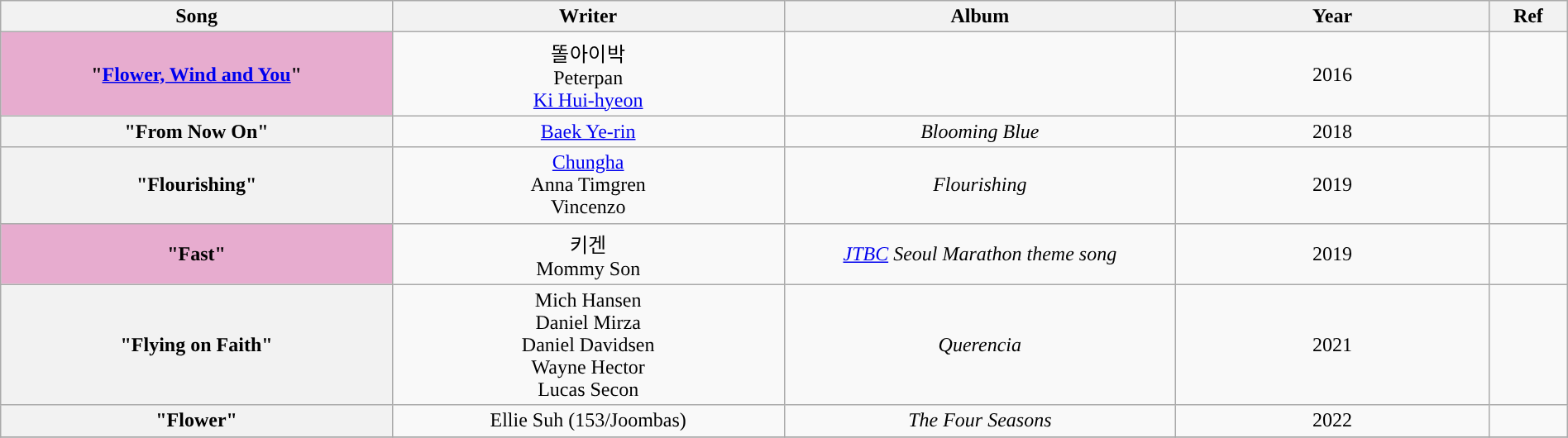<table class="wikitable" style="text-align:center; width:100%">
<tr>
<th style="width:25%">Song</th>
<th style="width:25%">Writer</th>
<th style="width:25%">Album</th>
<th style="width:20%">Year</th>
<th style="width:5%">Ref</th>
</tr>
<tr>
<th scope="row" style="background-color:#E7ACCF">"<a href='#'>Flower, Wind and You</a>" <br> </th>
<td>똘아이박<br>Peterpan<br><a href='#'>Ki Hui-hyeon</a></td>
<td></td>
<td>2016</td>
<td></td>
</tr>
<tr>
<th scope="row">"From Now On"</th>
<td><a href='#'>Baek Ye-rin</a></td>
<td><em>Blooming Blue</em></td>
<td>2018</td>
<td></td>
</tr>
<tr>
<th scope="row">"Flourishing"</th>
<td><a href='#'>Chungha</a><br>Anna Timgren<br>Vincenzo</td>
<td><em>Flourishing</em></td>
<td>2019</td>
<td></td>
</tr>
<tr>
<th scope="row" style="background-color:#E7ACCF">"Fast" <br> </th>
<td>키겐<br>Mommy Son</td>
<td><em><a href='#'>JTBC</a> Seoul Marathon theme song</em></td>
<td>2019</td>
<td></td>
</tr>
<tr>
<th scope="row">"Flying on Faith"</th>
<td>Mich Hansen<br>Daniel Mirza<br>Daniel Davidsen<br>Wayne Hector<br>Lucas Secon</td>
<td><em>Querencia</em></td>
<td rowspan="1">2021</td>
<td></td>
</tr>
<tr>
<th scope="row">"Flower"<br></th>
<td>Ellie Suh (153/Joombas)</td>
<td><em>The Four Seasons</em></td>
<td rowspan="1">2022</td>
<td></td>
</tr>
<tr>
</tr>
</table>
